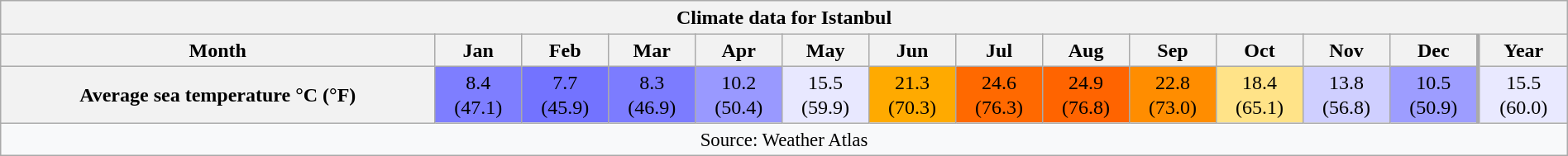<table class="wikitable mw-collapsible" style="width:100%;text-align:center;line-height:1.2em;margin-left:auto;margin-right:auto">
<tr>
<th colspan="14">Climate data for Istanbul</th>
</tr>
<tr>
<th>Month</th>
<th>Jan</th>
<th>Feb</th>
<th>Mar</th>
<th>Apr</th>
<th>May</th>
<th>Jun</th>
<th>Jul</th>
<th>Aug</th>
<th>Sep</th>
<th>Oct</th>
<th>Nov</th>
<th>Dec</th>
<th style="border-left-width:medium">Year</th>
</tr>
<tr>
<th>Average sea temperature °C (°F)</th>
<td style="background:#7e7eff; color:#000;">8.4<br>(47.1)</td>
<td style="background:#7373ff; color:#000;">7.7<br>(45.9)</td>
<td style="background:#7c7cff; color:#000;">8.3<br>(46.9)</td>
<td style="background:#99f; color:#000;">10.2<br>(50.4)</td>
<td style="background:#e8e8ff; color:#000;">15.5<br>(59.9)</td>
<td style="background:#fa0; color:#000;">21.3<br>(70.3)</td>
<td style="background:#ff6900; color:#000;">24.6<br>(76.3)</td>
<td style="background:#ff6400; color:#000;">24.9<br>(76.8)</td>
<td style="background:#ff8d00; color:#000;">22.8<br>(73.0)</td>
<td style="background:#ffe388; color:#000;">18.4<br>(65.1)</td>
<td style="background:#cfcfff; color:#000;">13.8<br>(56.8)</td>
<td style="background:#9d9dff; color:#000;">10.5<br>(50.9)</td>
<td style="background:#e9e9ff; color:#000; border-left-width:medium;">15.5<br>(60.0)</td>
</tr>
<tr>
<th colspan="14" style="background:#f8f9fa;font-weight:normal;font-size:95%;">Source: Weather Atlas </th>
</tr>
</table>
